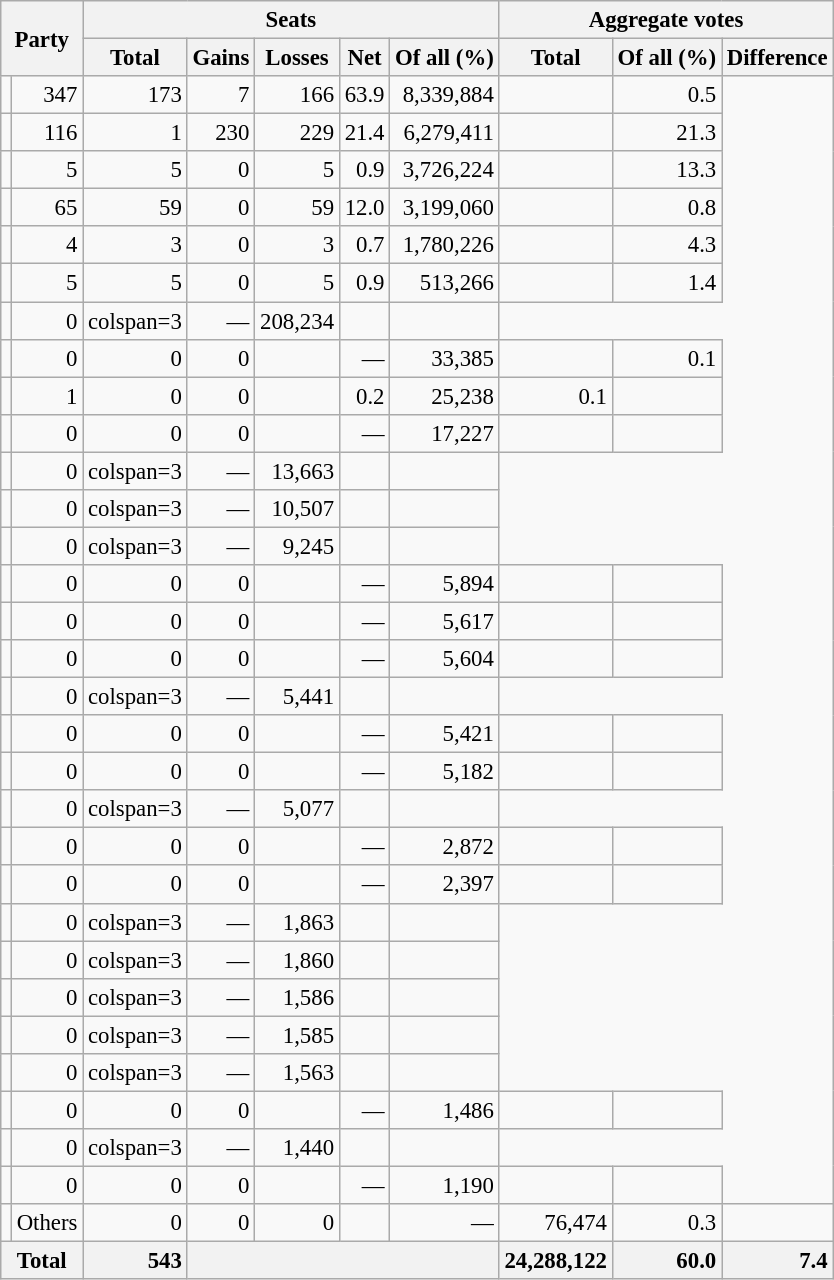<table class="wikitable sortable" style="text-align:right; font-size:95%;">
<tr>
<th colspan="2" rowspan="2">Party</th>
<th colspan="5">Seats</th>
<th colspan="3">Aggregate votes</th>
</tr>
<tr>
<th>Total</th>
<th>Gains</th>
<th>Losses</th>
<th>Net</th>
<th>Of all (%)</th>
<th>Total</th>
<th>Of all (%)</th>
<th>Differ­ence</th>
</tr>
<tr>
<td></td>
<td>347</td>
<td>173</td>
<td>7</td>
<td>166</td>
<td>63.9</td>
<td>8,339,884</td>
<td></td>
<td>0.5</td>
</tr>
<tr>
<td></td>
<td>116</td>
<td>1</td>
<td>230</td>
<td>229</td>
<td>21.4</td>
<td>6,279,411</td>
<td></td>
<td>21.3</td>
</tr>
<tr>
<td></td>
<td>5</td>
<td>5</td>
<td>0</td>
<td>5</td>
<td>0.9</td>
<td>3,726,224</td>
<td></td>
<td>13.3</td>
</tr>
<tr>
<td></td>
<td>65</td>
<td>59</td>
<td>0</td>
<td>59</td>
<td>12.0</td>
<td>3,199,060</td>
<td></td>
<td>0.8</td>
</tr>
<tr>
<td></td>
<td>4</td>
<td>3</td>
<td>0</td>
<td>3</td>
<td>0.7</td>
<td>1,780,226</td>
<td></td>
<td>4.3</td>
</tr>
<tr>
<td></td>
<td>5</td>
<td>5</td>
<td>0</td>
<td>5</td>
<td>0.9</td>
<td>513,266</td>
<td></td>
<td>1.4</td>
</tr>
<tr>
<td></td>
<td>0</td>
<td>colspan=3 </td>
<td>—</td>
<td>208,234</td>
<td></td>
<td></td>
</tr>
<tr>
<td></td>
<td>0</td>
<td>0</td>
<td>0</td>
<td></td>
<td>—</td>
<td>33,385</td>
<td></td>
<td>0.1</td>
</tr>
<tr>
<td></td>
<td>1</td>
<td>0</td>
<td>0</td>
<td></td>
<td>0.2</td>
<td>25,238</td>
<td>0.1</td>
<td></td>
</tr>
<tr>
<td></td>
<td>0</td>
<td>0</td>
<td>0</td>
<td></td>
<td>—</td>
<td>17,227</td>
<td></td>
<td></td>
</tr>
<tr>
<td></td>
<td>0</td>
<td>colspan=3 </td>
<td>—</td>
<td>13,663</td>
<td></td>
<td></td>
</tr>
<tr>
<td></td>
<td>0</td>
<td>colspan=3 </td>
<td>—</td>
<td>10,507</td>
<td></td>
<td></td>
</tr>
<tr>
<td></td>
<td>0</td>
<td>colspan=3 </td>
<td>—</td>
<td>9,245</td>
<td></td>
<td></td>
</tr>
<tr>
<td></td>
<td>0</td>
<td>0</td>
<td>0</td>
<td></td>
<td>—</td>
<td>5,894</td>
<td></td>
<td></td>
</tr>
<tr>
<td></td>
<td>0</td>
<td>0</td>
<td>0</td>
<td></td>
<td>—</td>
<td>5,617</td>
<td></td>
<td></td>
</tr>
<tr>
<td></td>
<td>0</td>
<td>0</td>
<td>0</td>
<td></td>
<td>—</td>
<td>5,604</td>
<td></td>
<td></td>
</tr>
<tr>
<td></td>
<td>0</td>
<td>colspan=3 </td>
<td>—</td>
<td>5,441</td>
<td></td>
<td></td>
</tr>
<tr>
<td></td>
<td>0</td>
<td>0</td>
<td>0</td>
<td></td>
<td>—</td>
<td>5,421</td>
<td></td>
<td></td>
</tr>
<tr>
<td></td>
<td>0</td>
<td>0</td>
<td>0</td>
<td></td>
<td>—</td>
<td>5,182</td>
<td></td>
<td></td>
</tr>
<tr>
<td></td>
<td>0</td>
<td>colspan=3 </td>
<td>—</td>
<td>5,077</td>
<td></td>
<td></td>
</tr>
<tr>
<td></td>
<td>0</td>
<td>0</td>
<td>0</td>
<td></td>
<td>—</td>
<td>2,872</td>
<td></td>
<td></td>
</tr>
<tr>
<td></td>
<td>0</td>
<td>0</td>
<td>0</td>
<td></td>
<td>—</td>
<td>2,397</td>
<td></td>
<td></td>
</tr>
<tr>
<td></td>
<td>0</td>
<td>colspan=3 </td>
<td>—</td>
<td>1,863</td>
<td></td>
<td></td>
</tr>
<tr>
<td></td>
<td>0</td>
<td>colspan=3 </td>
<td>—</td>
<td>1,860</td>
<td></td>
<td></td>
</tr>
<tr>
<td></td>
<td>0</td>
<td>colspan=3 </td>
<td>—</td>
<td>1,586</td>
<td></td>
<td></td>
</tr>
<tr>
<td></td>
<td>0</td>
<td>colspan=3 </td>
<td>—</td>
<td>1,585</td>
<td></td>
<td></td>
</tr>
<tr>
<td></td>
<td>0</td>
<td>colspan=3 </td>
<td>—</td>
<td>1,563</td>
<td></td>
<td></td>
</tr>
<tr>
<td></td>
<td>0</td>
<td>0</td>
<td>0</td>
<td></td>
<td>—</td>
<td>1,486</td>
<td></td>
<td></td>
</tr>
<tr>
<td></td>
<td>0</td>
<td>colspan=3 </td>
<td>—</td>
<td>1,440</td>
<td></td>
<td></td>
</tr>
<tr>
<td></td>
<td>0</td>
<td>0</td>
<td>0</td>
<td></td>
<td>—</td>
<td>1,190</td>
<td></td>
<td></td>
</tr>
<tr>
<td></td>
<td align=left>Others</td>
<td>0</td>
<td>0</td>
<td>0</td>
<td></td>
<td>—</td>
<td>76,474</td>
<td>0.3</td>
<td></td>
</tr>
<tr style="background-color:#f2f2f2; text-align:right; font-weight:bold;">
<th colspan="2" scope="row" style="background-color:#f2f2f2;">Total</th>
<td>543</td>
<td colspan="4"></td>
<td>24,288,122</td>
<td>60.0</td>
<td>7.4</td>
</tr>
</table>
